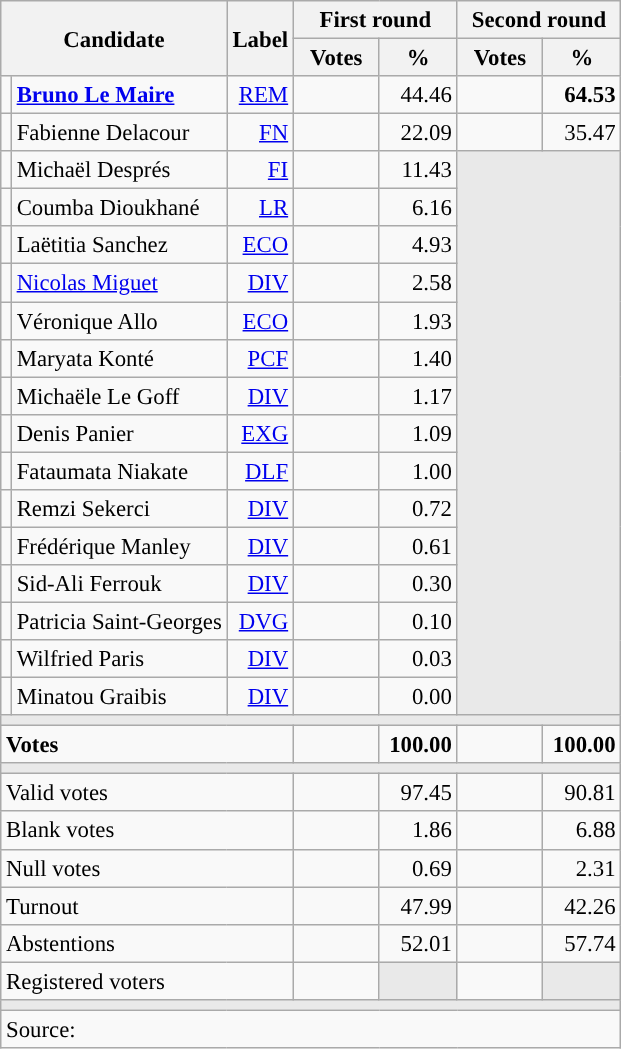<table class="wikitable" style="text-align:right;font-size:95%;">
<tr>
<th rowspan="2" colspan="2">Candidate</th>
<th rowspan="2">Label</th>
<th colspan="2">First round</th>
<th colspan="2">Second round</th>
</tr>
<tr>
<th style="width:50px;">Votes</th>
<th style="width:45px;">%</th>
<th style="width:50px;">Votes</th>
<th style="width:45px;">%</th>
</tr>
<tr>
<td style="color:inherit;background:"></td>
<td style="text-align:left;"><strong><a href='#'>Bruno Le Maire</a></strong></td>
<td><a href='#'>REM</a></td>
<td></td>
<td>44.46</td>
<td><strong></strong></td>
<td><strong>64.53</strong></td>
</tr>
<tr>
<td style="color:inherit;background:"></td>
<td style="text-align:left;">Fabienne Delacour</td>
<td><a href='#'>FN</a></td>
<td></td>
<td>22.09</td>
<td></td>
<td>35.47</td>
</tr>
<tr>
<td style="color:inherit;background:"></td>
<td style="text-align:left;">Michaël Després</td>
<td><a href='#'>FI</a></td>
<td></td>
<td>11.43</td>
<td colspan="2" rowspan="15" style="background:#E9E9E9;"></td>
</tr>
<tr>
<td style="color:inherit;background:"></td>
<td style="text-align:left;">Coumba Dioukhané</td>
<td><a href='#'>LR</a></td>
<td></td>
<td>6.16</td>
</tr>
<tr>
<td style="color:inherit;background:"></td>
<td style="text-align:left;">Laëtitia Sanchez</td>
<td><a href='#'>ECO</a></td>
<td></td>
<td>4.93</td>
</tr>
<tr>
<td style="color:inherit;background:"></td>
<td style="text-align:left;"><a href='#'>Nicolas Miguet</a></td>
<td><a href='#'>DIV</a></td>
<td></td>
<td>2.58</td>
</tr>
<tr>
<td style="color:inherit;background:"></td>
<td style="text-align:left;">Véronique Allo</td>
<td><a href='#'>ECO</a></td>
<td></td>
<td>1.93</td>
</tr>
<tr>
<td style="color:inherit;background:"></td>
<td style="text-align:left;">Maryata Konté</td>
<td><a href='#'>PCF</a></td>
<td></td>
<td>1.40</td>
</tr>
<tr>
<td style="color:inherit;background:"></td>
<td style="text-align:left;">Michaële Le Goff</td>
<td><a href='#'>DIV</a></td>
<td></td>
<td>1.17</td>
</tr>
<tr>
<td style="color:inherit;background:"></td>
<td style="text-align:left;">Denis Panier</td>
<td><a href='#'>EXG</a></td>
<td></td>
<td>1.09</td>
</tr>
<tr>
<td style="color:inherit;background:"></td>
<td style="text-align:left;">Fataumata Niakate</td>
<td><a href='#'>DLF</a></td>
<td></td>
<td>1.00</td>
</tr>
<tr>
<td style="color:inherit;background:"></td>
<td style="text-align:left;">Remzi Sekerci</td>
<td><a href='#'>DIV</a></td>
<td></td>
<td>0.72</td>
</tr>
<tr>
<td style="color:inherit;background:"></td>
<td style="text-align:left;">Frédérique Manley</td>
<td><a href='#'>DIV</a></td>
<td></td>
<td>0.61</td>
</tr>
<tr>
<td style="color:inherit;background:"></td>
<td style="text-align:left;">Sid-Ali Ferrouk</td>
<td><a href='#'>DIV</a></td>
<td></td>
<td>0.30</td>
</tr>
<tr>
<td style="color:inherit;background:"></td>
<td style="text-align:left;">Patricia Saint-Georges</td>
<td><a href='#'>DVG</a></td>
<td></td>
<td>0.10</td>
</tr>
<tr>
<td style="color:inherit;background:"></td>
<td style="text-align:left;">Wilfried Paris</td>
<td><a href='#'>DIV</a></td>
<td></td>
<td>0.03</td>
</tr>
<tr>
<td style="color:inherit;background:"></td>
<td style="text-align:left;">Minatou Graibis</td>
<td><a href='#'>DIV</a></td>
<td></td>
<td>0.00</td>
</tr>
<tr>
<td colspan="7" style="background:#E9E9E9;"></td>
</tr>
<tr style="font-weight:bold;">
<td colspan="3" style="text-align:left;">Votes</td>
<td></td>
<td>100.00</td>
<td></td>
<td>100.00</td>
</tr>
<tr>
<td colspan="7" style="background:#E9E9E9;"></td>
</tr>
<tr>
<td colspan="3" style="text-align:left;">Valid votes</td>
<td></td>
<td>97.45</td>
<td></td>
<td>90.81</td>
</tr>
<tr>
<td colspan="3" style="text-align:left;">Blank votes</td>
<td></td>
<td>1.86</td>
<td></td>
<td>6.88</td>
</tr>
<tr>
<td colspan="3" style="text-align:left;">Null votes</td>
<td></td>
<td>0.69</td>
<td></td>
<td>2.31</td>
</tr>
<tr>
<td colspan="3" style="text-align:left;">Turnout</td>
<td></td>
<td>47.99</td>
<td></td>
<td>42.26</td>
</tr>
<tr>
<td colspan="3" style="text-align:left;">Abstentions</td>
<td></td>
<td>52.01</td>
<td></td>
<td>57.74</td>
</tr>
<tr>
<td colspan="3" style="text-align:left;">Registered voters</td>
<td></td>
<td style="background:#E9E9E9;"></td>
<td></td>
<td style="background:#E9E9E9;"></td>
</tr>
<tr>
<td colspan="7" style="background:#E9E9E9;"></td>
</tr>
<tr>
<td colspan="7" style="text-align:left;">Source: </td>
</tr>
</table>
